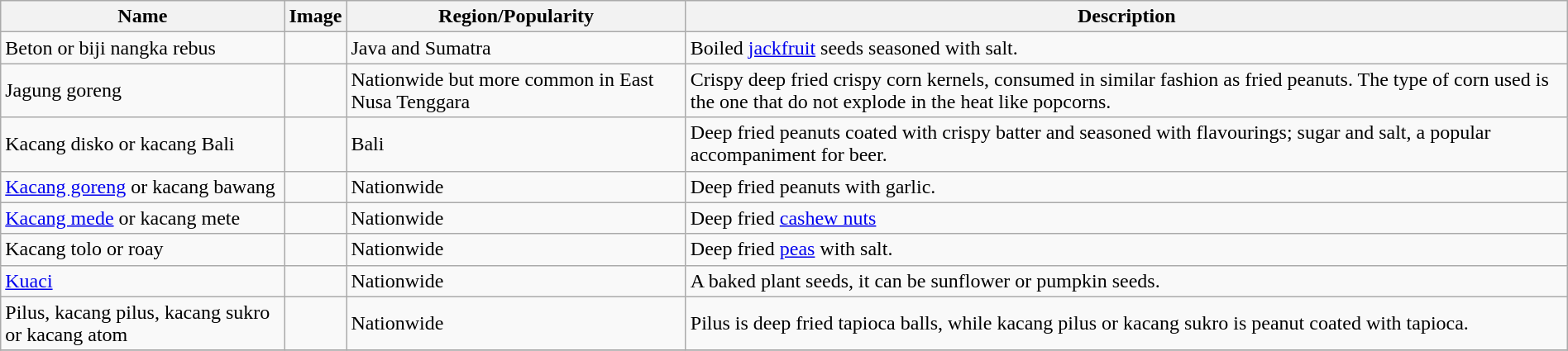<table class="wikitable sortable" width="100%">
<tr>
<th>Name</th>
<th>Image</th>
<th>Region/Popularity</th>
<th>Description</th>
</tr>
<tr>
<td>Beton or biji nangka rebus</td>
<td></td>
<td>Java and Sumatra</td>
<td>Boiled <a href='#'>jackfruit</a> seeds seasoned with salt.</td>
</tr>
<tr>
<td>Jagung goreng</td>
<td></td>
<td>Nationwide but more common in East Nusa Tenggara</td>
<td>Crispy deep fried crispy corn kernels, consumed in similar fashion as fried peanuts. The type of corn used is the one that do not explode in the heat like popcorns.</td>
</tr>
<tr>
<td>Kacang disko or kacang Bali</td>
<td></td>
<td>Bali</td>
<td>Deep fried peanuts coated with crispy batter and seasoned with flavourings; sugar and salt, a popular accompaniment for beer.</td>
</tr>
<tr>
<td><a href='#'>Kacang goreng</a> or kacang bawang</td>
<td></td>
<td>Nationwide</td>
<td>Deep fried peanuts with garlic.</td>
</tr>
<tr>
<td><a href='#'>Kacang mede</a> or kacang mete</td>
<td></td>
<td>Nationwide</td>
<td>Deep fried <a href='#'>cashew nuts</a></td>
</tr>
<tr>
<td>Kacang tolo or roay</td>
<td></td>
<td>Nationwide</td>
<td>Deep fried <a href='#'>peas</a> with salt.</td>
</tr>
<tr>
<td><a href='#'>Kuaci</a></td>
<td></td>
<td>Nationwide</td>
<td>A baked plant seeds, it can be sunflower or pumpkin seeds.</td>
</tr>
<tr>
<td>Pilus, kacang pilus, kacang sukro or kacang atom</td>
<td></td>
<td>Nationwide</td>
<td>Pilus is deep fried tapioca balls, while kacang pilus or kacang sukro is peanut coated with tapioca.</td>
</tr>
<tr>
</tr>
</table>
